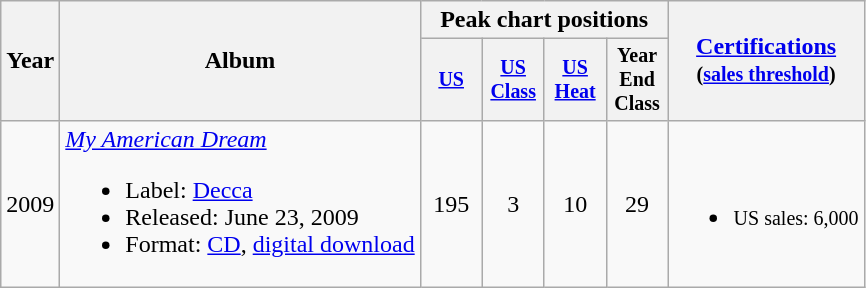<table class="wikitable">
<tr>
<th rowspan="2">Year</th>
<th rowspan="2">Album</th>
<th colspan="4">Peak chart positions</th>
<th rowspan="2"><a href='#'>Certifications</a><br><small>(<a href='#'>sales threshold</a>)</small></th>
</tr>
<tr style="font-size:smaller;">
<th width="35"><a href='#'>US</a></th>
<th width="35"><a href='#'>US Class</a></th>
<th width="35"><a href='#'>US<br>Heat</a></th>
<th width="35">Year End<br>Class</th>
</tr>
<tr>
<td>2009</td>
<td><em><a href='#'>My American Dream</a></em><br><ul><li>Label: <a href='#'>Decca</a></li><li>Released: June 23, 2009</li><li>Format: <a href='#'>CD</a>, <a href='#'>digital download</a></li></ul></td>
<td align="center">195</td>
<td align="center">3</td>
<td align="center">10</td>
<td align="center">29</td>
<td align="left"><br><ul><li><small>US sales: 6,000</small></li></ul></td>
</tr>
</table>
